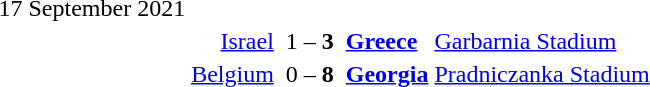<table>
<tr>
<td>17 September 2021</td>
</tr>
<tr>
<td></td>
<td align=right><a href='#'>Israel</a></td>
<td></td>
<td>1 – <strong>3</strong></td>
<td></td>
<td><strong><a href='#'>Greece</a></strong></td>
<td><a href='#'>Garbarnia Stadium</a></td>
</tr>
<tr>
<td></td>
<td align=right><a href='#'>Belgium</a></td>
<td></td>
<td>0 – <strong>8</strong></td>
<td></td>
<td><strong><a href='#'>Georgia</a></strong></td>
<td><a href='#'>Pradniczanka Stadium</a></td>
</tr>
</table>
